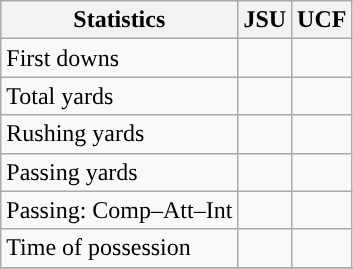<table class="wikitable" style="float: left;">
<tr>
<th>Statistics</th>
<th>JSU</th>
<th>UCF</th>
</tr>
<tr>
<td>First downs</td>
<td></td>
<td></td>
</tr>
<tr>
<td>Total yards</td>
<td></td>
<td></td>
</tr>
<tr>
<td>Rushing yards</td>
<td></td>
<td></td>
</tr>
<tr>
<td>Passing yards</td>
<td></td>
<td></td>
</tr>
<tr>
<td>Passing: Comp–Att–Int</td>
<td></td>
<td></td>
</tr>
<tr>
<td>Time of possession</td>
<td></td>
<td></td>
</tr>
<tr>
</tr>
</table>
